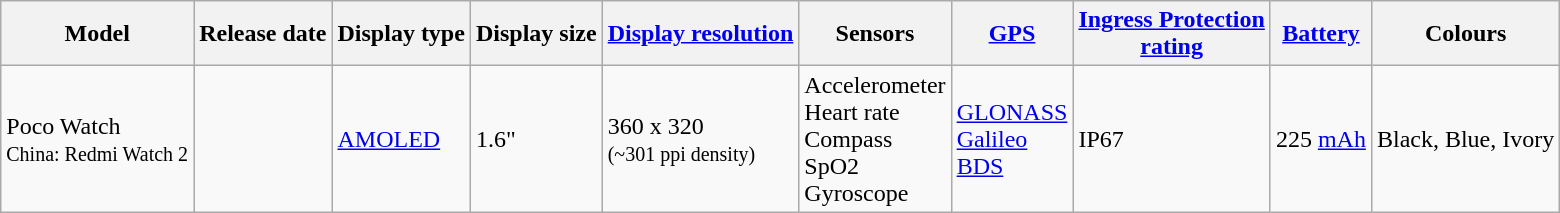<table class="wikitable sortable">
<tr>
<th>Model</th>
<th>Release date</th>
<th>Display type</th>
<th>Display size</th>
<th><a href='#'>Display resolution</a></th>
<th>Sensors</th>
<th><a href='#'>GPS</a></th>
<th><a href='#'>Ingress Protection<br>rating</a></th>
<th><a href='#'>Battery</a></th>
<th>Colours</th>
</tr>
<tr>
<td>Poco Watch<br><small>China: Redmi Watch 2</small></td>
<td></td>
<td><a href='#'>AMOLED</a></td>
<td>1.6"</td>
<td>360 x 320<br><small>(~301 ppi density)</small></td>
<td>Accelerometer<br>Heart rate<br>Compass<br>SpO2<br>Gyroscope</td>
<td><a href='#'>GLONASS</a><br><a href='#'>Galileo</a><br><a href='#'>BDS</a></td>
<td>IP67</td>
<td>225 <a href='#'>mAh</a></td>
<td>Black, Blue, Ivory</td>
</tr>
</table>
